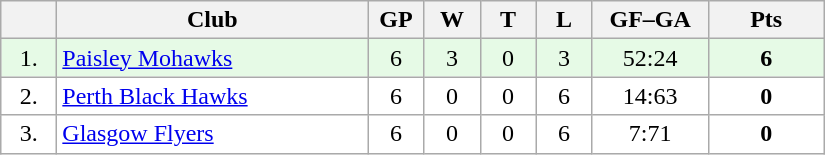<table class="wikitable">
<tr>
<th width="30"></th>
<th width="200">Club</th>
<th width="30">GP</th>
<th width="30">W</th>
<th width="30">T</th>
<th width="30">L</th>
<th width="70">GF–GA</th>
<th width="70">Pts</th>
</tr>
<tr bgcolor="#e6fae6" align="center">
<td>1.</td>
<td align="left"><a href='#'>Paisley Mohawks</a></td>
<td>6</td>
<td>3</td>
<td>0</td>
<td>3</td>
<td>52:24</td>
<td><strong>6</strong></td>
</tr>
<tr bgcolor="#FFFFFF" align="center">
<td>2.</td>
<td align="left"><a href='#'>Perth Black Hawks</a></td>
<td>6</td>
<td>0</td>
<td>0</td>
<td>6</td>
<td>14:63</td>
<td><strong>0</strong></td>
</tr>
<tr bgcolor="#FFFFFF" align="center">
<td>3.</td>
<td align="left"><a href='#'>Glasgow Flyers</a></td>
<td>6</td>
<td>0</td>
<td>0</td>
<td>6</td>
<td>7:71</td>
<td><strong>0</strong></td>
</tr>
</table>
